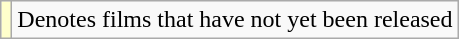<table class="wikitable">
<tr>
<td style="background:#FFFFCC;"></td>
<td>Denotes films that have not yet been released</td>
</tr>
</table>
